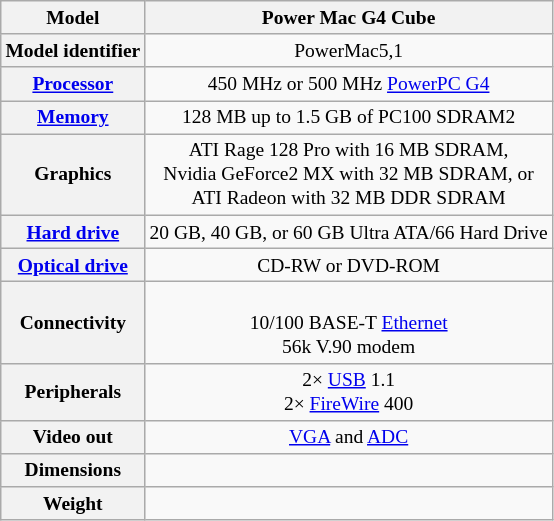<table class="wikitable mw-collapsible" style="font-size:small; text-align:center">
<tr>
<th>Model</th>
<th>Power Mac G4 Cube</th>
</tr>
<tr>
<th>Model identifier</th>
<td>PowerMac5,1</td>
</tr>
<tr>
<th><a href='#'>Processor</a></th>
<td>450 MHz or 500 MHz <a href='#'>PowerPC G4</a></td>
</tr>
<tr>
<th><a href='#'>Memory</a></th>
<td>128 MB up to 1.5 GB of PC100 SDRAM2</td>
</tr>
<tr>
<th>Graphics</th>
<td>ATI Rage 128 Pro with 16 MB SDRAM,<br>Nvidia GeForce2 MX with 32 MB SDRAM, or<br>ATI Radeon with 32 MB DDR SDRAM</td>
</tr>
<tr>
<th><a href='#'>Hard drive</a></th>
<td>20 GB, 40 GB, or 60 GB Ultra ATA/66 Hard Drive</td>
</tr>
<tr>
<th><a href='#'>Optical drive</a></th>
<td>CD-RW or DVD-ROM</td>
</tr>
<tr>
<th>Connectivity</th>
<td><br>10/100 BASE-T <a href='#'>Ethernet</a><br>56k V.90 modem</td>
</tr>
<tr>
<th>Peripherals</th>
<td>2× <a href='#'>USB</a> 1.1<br>2× <a href='#'>FireWire</a> 400</td>
</tr>
<tr>
<th>Video out</th>
<td><a href='#'>VGA</a> and <a href='#'>ADC</a><br></td>
</tr>
<tr>
<th>Dimensions</th>
<td></td>
</tr>
<tr>
<th>Weight</th>
<td></td>
</tr>
</table>
